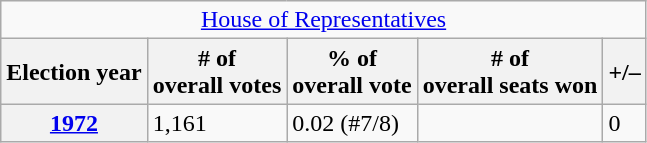<table class=wikitable>
<tr>
<td colspan=5 align=center><a href='#'>House of Representatives</a></td>
</tr>
<tr>
<th>Election year</th>
<th># of<br>overall votes</th>
<th>% of<br>overall vote</th>
<th># of<br>overall seats won</th>
<th>+/–</th>
</tr>
<tr>
<th><a href='#'>1972</a></th>
<td>1,161</td>
<td>0.02 (#7/8)</td>
<td></td>
<td> 0</td>
</tr>
</table>
